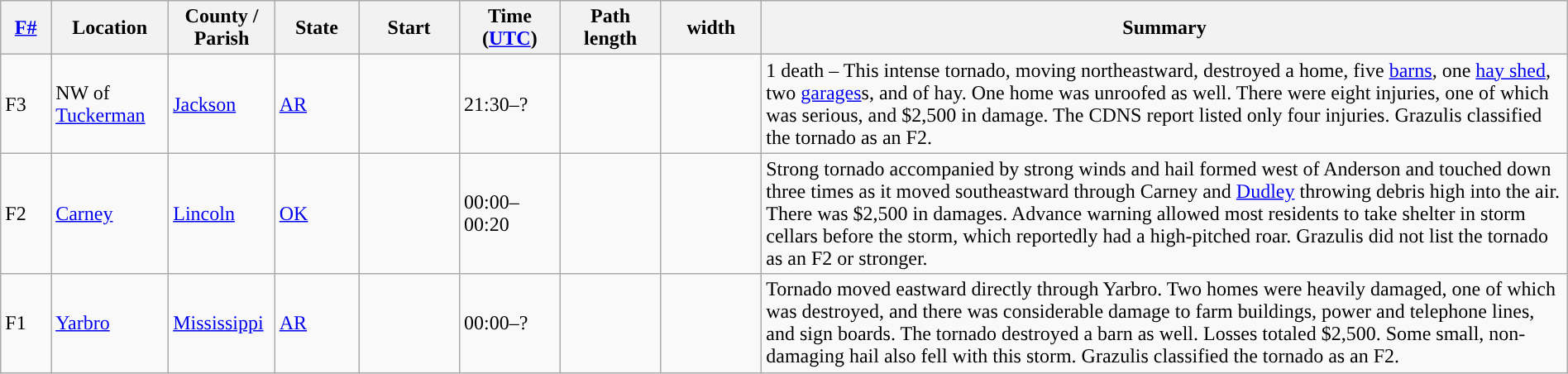<table class="wikitable sortable" style="width:100%;">
<tr>
<th scope="col"  style="width:3%; text-align:center;"><a href='#'>F#</a></th>
<th scope="col"  style="width:7%; text-align:center;" class="unsortable">Location</th>
<th scope="col"  style="width:6%; text-align:center;" class="unsortable">County / Parish</th>
<th scope="col"  style="width:5%; text-align:center;">State</th>
<th scope="col"  style="width:6%; text-align:center;">Start<br></th>
<th scope="col"  style="width:6%; text-align:center;">Time (<a href='#'>UTC</a>)</th>
<th scope="col"  style="width:6%; text-align:center;">Path length</th>
<th scope="col"  style="width:6%; text-align:center;"> width</th>
<th scope="col" class="unsortable" style="width:48%; text-align:center;">Summary</th>
</tr>
<tr>
<td>F3</td>
<td>NW of <a href='#'>Tuckerman</a></td>
<td><a href='#'>Jackson</a></td>
<td><a href='#'>AR</a></td>
<td></td>
<td>21:30–?</td>
<td></td>
<td></td>
<td>1 death – This intense tornado, moving northeastward, destroyed a home, five <a href='#'>barns</a>, one <a href='#'>hay shed</a>, two <a href='#'>garages</a>s, and  of hay. One home was unroofed as well. There were eight injuries, one of which was serious, and $2,500 in damage. The CDNS report listed only four injuries. Grazulis classified the tornado as an F2.</td>
</tr>
<tr>
<td>F2</td>
<td><a href='#'>Carney</a></td>
<td><a href='#'>Lincoln</a></td>
<td><a href='#'>OK</a></td>
<td></td>
<td>00:00–00:20</td>
<td></td>
<td></td>
<td>Strong tornado accompanied by strong winds and hail formed west of Anderson and touched down three times as it moved southeastward through Carney and <a href='#'>Dudley</a> throwing debris high into the air. There was $2,500 in damages. Advance warning allowed most residents to take shelter in storm cellars before the storm, which reportedly had a high-pitched roar. Grazulis did not list the tornado as an F2 or stronger.</td>
</tr>
<tr>
<td>F1</td>
<td><a href='#'>Yarbro</a></td>
<td><a href='#'>Mississippi</a></td>
<td><a href='#'>AR</a></td>
<td></td>
<td>00:00–?</td>
<td></td>
<td></td>
<td>Tornado moved eastward directly through Yarbro. Two homes were heavily damaged, one of which was destroyed, and there was considerable damage to farm buildings, power and telephone lines, and sign boards. The tornado destroyed a barn as well. Losses totaled $2,500. Some small, non-damaging hail also fell with this storm. Grazulis classified the tornado as an F2.</td>
</tr>
</table>
